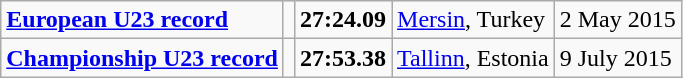<table class="wikitable">
<tr>
<td><strong><a href='#'>European U23 record</a></strong></td>
<td></td>
<td><strong>27:24.09</strong></td>
<td><a href='#'>Mersin</a>, Turkey</td>
<td>2 May 2015</td>
</tr>
<tr>
<td><strong><a href='#'>Championship U23 record</a></strong></td>
<td></td>
<td><strong>27:53.38</strong></td>
<td><a href='#'>Tallinn</a>, Estonia</td>
<td>9 July 2015</td>
</tr>
</table>
